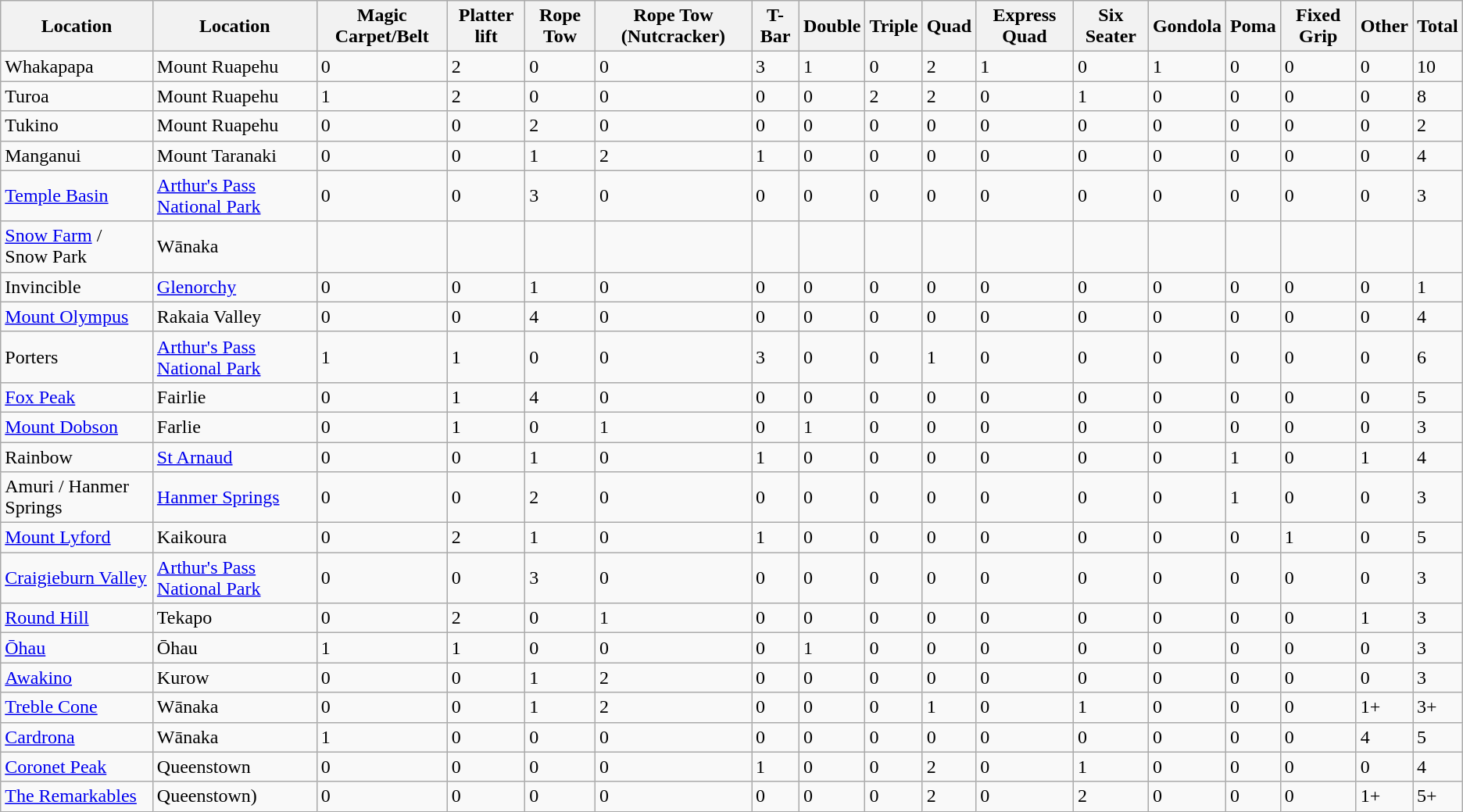<table class="wikitable sortable">
<tr>
<th>Location</th>
<th>Location</th>
<th>Magic Carpet/Belt</th>
<th>Platter lift</th>
<th>Rope Tow</th>
<th>Rope Tow (Nutcracker)</th>
<th>T-Bar</th>
<th>Double</th>
<th>Triple</th>
<th>Quad</th>
<th>Express Quad</th>
<th>Six Seater</th>
<th>Gondola</th>
<th>Poma</th>
<th>Fixed Grip</th>
<th>Other</th>
<th>Total</th>
</tr>
<tr>
<td>Whakapapa</td>
<td>Mount Ruapehu</td>
<td>0</td>
<td>2</td>
<td>0</td>
<td>0</td>
<td>3</td>
<td>1</td>
<td>0</td>
<td>2</td>
<td>1</td>
<td>0</td>
<td>1</td>
<td>0</td>
<td>0</td>
<td>0</td>
<td>10</td>
</tr>
<tr>
<td>Turoa</td>
<td>Mount Ruapehu</td>
<td>1</td>
<td>2</td>
<td>0</td>
<td>0</td>
<td>0</td>
<td>0</td>
<td>2</td>
<td>2</td>
<td>0</td>
<td>1</td>
<td>0</td>
<td>0</td>
<td>0</td>
<td>0</td>
<td>8</td>
</tr>
<tr>
<td>Tukino</td>
<td>Mount Ruapehu</td>
<td>0</td>
<td>0</td>
<td>2</td>
<td>0</td>
<td>0</td>
<td>0</td>
<td>0</td>
<td>0</td>
<td>0</td>
<td>0</td>
<td>0</td>
<td>0</td>
<td>0</td>
<td>0</td>
<td>2</td>
</tr>
<tr>
<td>Manganui</td>
<td>Mount Taranaki</td>
<td>0</td>
<td>0</td>
<td>1</td>
<td>2</td>
<td>1</td>
<td>0</td>
<td>0</td>
<td>0</td>
<td>0</td>
<td>0</td>
<td>0</td>
<td>0</td>
<td>0</td>
<td>0</td>
<td>4</td>
</tr>
<tr>
<td><a href='#'>Temple Basin</a></td>
<td><a href='#'>Arthur's Pass National Park</a></td>
<td>0</td>
<td>0</td>
<td>3</td>
<td>0</td>
<td>0</td>
<td>0</td>
<td>0</td>
<td>0</td>
<td>0</td>
<td>0</td>
<td>0</td>
<td>0</td>
<td>0</td>
<td>0</td>
<td>3</td>
</tr>
<tr>
<td><a href='#'>Snow Farm</a> / Snow Park</td>
<td>Wānaka</td>
<td></td>
<td></td>
<td></td>
<td></td>
<td></td>
<td></td>
<td></td>
<td></td>
<td></td>
<td></td>
<td></td>
<td></td>
<td></td>
<td></td>
<td></td>
</tr>
<tr>
<td>Invincible</td>
<td><a href='#'>Glenorchy</a></td>
<td>0</td>
<td>0</td>
<td>1</td>
<td>0</td>
<td>0</td>
<td>0</td>
<td>0</td>
<td>0</td>
<td>0</td>
<td>0</td>
<td>0</td>
<td>0</td>
<td>0</td>
<td>0</td>
<td>1</td>
</tr>
<tr>
<td><a href='#'>Mount Olympus</a></td>
<td>Rakaia Valley</td>
<td>0</td>
<td>0</td>
<td>4</td>
<td>0</td>
<td>0</td>
<td>0</td>
<td>0</td>
<td>0</td>
<td>0</td>
<td>0</td>
<td>0</td>
<td>0</td>
<td>0</td>
<td>0</td>
<td>4</td>
</tr>
<tr>
<td>Porters</td>
<td><a href='#'>Arthur's Pass National Park</a></td>
<td>1</td>
<td>1</td>
<td>0</td>
<td>0</td>
<td>3</td>
<td>0</td>
<td>0</td>
<td>1</td>
<td>0</td>
<td>0</td>
<td>0</td>
<td>0</td>
<td>0</td>
<td>0</td>
<td>6</td>
</tr>
<tr>
<td><a href='#'>Fox Peak</a></td>
<td>Fairlie</td>
<td>0</td>
<td>1</td>
<td>4</td>
<td>0</td>
<td>0</td>
<td>0</td>
<td>0</td>
<td>0</td>
<td>0</td>
<td>0</td>
<td>0</td>
<td>0</td>
<td>0</td>
<td>0</td>
<td>5</td>
</tr>
<tr>
<td><a href='#'>Mount Dobson</a></td>
<td>Farlie</td>
<td>0</td>
<td>1</td>
<td>0</td>
<td>1</td>
<td>0</td>
<td>1</td>
<td>0</td>
<td>0</td>
<td>0</td>
<td>0</td>
<td>0</td>
<td>0</td>
<td>0</td>
<td>0</td>
<td>3</td>
</tr>
<tr>
<td>Rainbow</td>
<td><a href='#'>St Arnaud</a></td>
<td>0</td>
<td>0</td>
<td>1</td>
<td>0</td>
<td>1</td>
<td>0</td>
<td>0</td>
<td>0</td>
<td>0</td>
<td>0</td>
<td>0</td>
<td>1</td>
<td>0</td>
<td>1</td>
<td>4</td>
</tr>
<tr>
<td>Amuri / Hanmer Springs</td>
<td><a href='#'>Hanmer Springs</a></td>
<td>0</td>
<td>0</td>
<td>2</td>
<td>0</td>
<td>0</td>
<td>0</td>
<td>0</td>
<td>0</td>
<td>0</td>
<td>0</td>
<td>0</td>
<td>1</td>
<td>0</td>
<td>0</td>
<td>3</td>
</tr>
<tr>
<td><a href='#'>Mount Lyford</a></td>
<td>Kaikoura</td>
<td>0</td>
<td>2</td>
<td>1</td>
<td>0</td>
<td>1</td>
<td>0</td>
<td>0</td>
<td>0</td>
<td>0</td>
<td>0</td>
<td>0</td>
<td>0</td>
<td>1</td>
<td>0</td>
<td>5</td>
</tr>
<tr>
<td><a href='#'>Craigieburn Valley</a></td>
<td><a href='#'>Arthur's Pass National Park</a></td>
<td>0</td>
<td>0</td>
<td>3</td>
<td>0</td>
<td>0</td>
<td>0</td>
<td>0</td>
<td>0</td>
<td>0</td>
<td>0</td>
<td>0</td>
<td>0</td>
<td>0</td>
<td>0</td>
<td>3</td>
</tr>
<tr>
<td><a href='#'>Round Hill</a></td>
<td>Tekapo</td>
<td>0</td>
<td>2</td>
<td>0</td>
<td>1</td>
<td>0</td>
<td>0</td>
<td>0</td>
<td>0</td>
<td>0</td>
<td>0</td>
<td>0</td>
<td>0</td>
<td>0</td>
<td>1</td>
<td>3</td>
</tr>
<tr>
<td><a href='#'>Ōhau</a></td>
<td>Ōhau</td>
<td>1</td>
<td>1</td>
<td>0</td>
<td>0</td>
<td>0</td>
<td>1</td>
<td>0</td>
<td>0</td>
<td>0</td>
<td>0</td>
<td>0</td>
<td>0</td>
<td>0</td>
<td>0</td>
<td>3</td>
</tr>
<tr>
<td><a href='#'>Awakino</a></td>
<td>Kurow</td>
<td>0</td>
<td>0</td>
<td>1</td>
<td>2</td>
<td>0</td>
<td>0</td>
<td>0</td>
<td>0</td>
<td>0</td>
<td>0</td>
<td>0</td>
<td>0</td>
<td>0</td>
<td>0</td>
<td>3</td>
</tr>
<tr>
<td><a href='#'>Treble Cone</a></td>
<td>Wānaka</td>
<td>0</td>
<td>0</td>
<td>1</td>
<td>2</td>
<td>0</td>
<td>0</td>
<td>0</td>
<td>1</td>
<td>0</td>
<td>1</td>
<td>0</td>
<td>0</td>
<td>0</td>
<td>1+</td>
<td>3+</td>
</tr>
<tr>
<td><a href='#'>Cardrona</a></td>
<td>Wānaka</td>
<td>1</td>
<td>0</td>
<td>0</td>
<td>0</td>
<td>0</td>
<td>0</td>
<td>0</td>
<td>0</td>
<td>0</td>
<td>0</td>
<td>0</td>
<td>0</td>
<td>0</td>
<td>4</td>
<td>5</td>
</tr>
<tr>
<td><a href='#'>Coronet Peak</a></td>
<td>Queenstown</td>
<td>0</td>
<td>0</td>
<td>0</td>
<td>0</td>
<td>1</td>
<td>0</td>
<td>0</td>
<td>2</td>
<td>0</td>
<td>1</td>
<td>0</td>
<td>0</td>
<td>0</td>
<td>0</td>
<td>4</td>
</tr>
<tr>
<td><a href='#'>The Remarkables</a></td>
<td>Queenstown)</td>
<td>0</td>
<td>0</td>
<td>0</td>
<td>0</td>
<td>0</td>
<td>0</td>
<td>0</td>
<td>2</td>
<td>0</td>
<td>2</td>
<td>0</td>
<td>0</td>
<td>0</td>
<td>1+</td>
<td>5+</td>
</tr>
</table>
